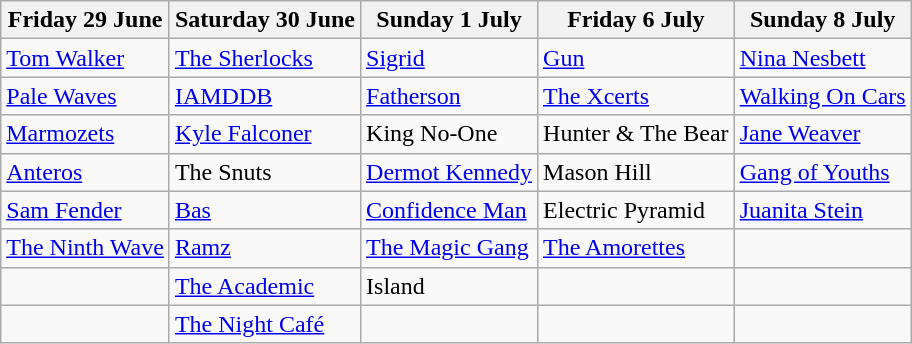<table class="wikitable">
<tr>
<th>Friday 29 June</th>
<th>Saturday 30 June</th>
<th>Sunday 1 July</th>
<th>Friday 6 July</th>
<th>Sunday 8 July</th>
</tr>
<tr>
<td><a href='#'>Tom Walker</a></td>
<td><a href='#'>The Sherlocks</a></td>
<td><a href='#'>Sigrid</a></td>
<td><a href='#'>Gun</a></td>
<td><a href='#'>Nina Nesbett</a></td>
</tr>
<tr>
<td><a href='#'>Pale Waves</a></td>
<td><a href='#'>IAMDDB</a></td>
<td><a href='#'>Fatherson</a></td>
<td><a href='#'>The Xcerts</a></td>
<td><a href='#'>Walking On Cars</a></td>
</tr>
<tr>
<td><a href='#'>Marmozets</a></td>
<td><a href='#'>Kyle Falconer</a></td>
<td>King No-One</td>
<td>Hunter & The Bear</td>
<td><a href='#'>Jane Weaver</a></td>
</tr>
<tr>
<td><a href='#'>Anteros</a></td>
<td>The Snuts</td>
<td><a href='#'>Dermot Kennedy</a></td>
<td>Mason Hill</td>
<td><a href='#'>Gang of Youths</a></td>
</tr>
<tr>
<td><a href='#'>Sam Fender</a></td>
<td><a href='#'>Bas</a></td>
<td><a href='#'>Confidence Man</a></td>
<td>Electric Pyramid</td>
<td><a href='#'>Juanita Stein</a></td>
</tr>
<tr>
<td><a href='#'>The Ninth Wave</a></td>
<td><a href='#'>Ramz</a></td>
<td><a href='#'>The Magic Gang</a></td>
<td><a href='#'>The Amorettes</a></td>
<td></td>
</tr>
<tr>
<td></td>
<td><a href='#'>The Academic</a></td>
<td>Island</td>
<td></td>
<td></td>
</tr>
<tr>
<td></td>
<td><a href='#'>The Night Café</a></td>
<td></td>
<td></td>
<td></td>
</tr>
</table>
